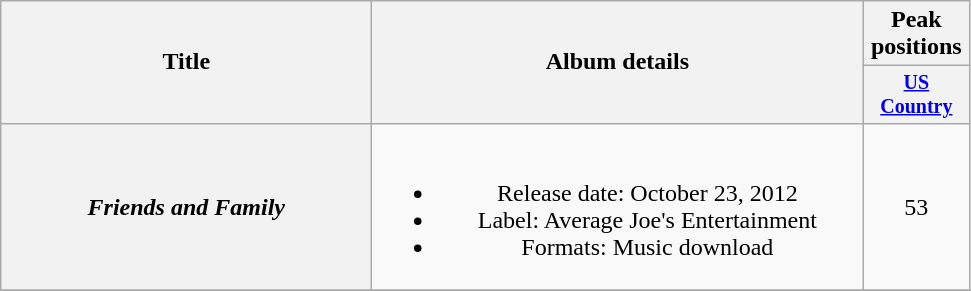<table class="wikitable plainrowheaders" style="text-align:center;">
<tr>
<th rowspan="2" style="width:15em;">Title</th>
<th rowspan="2" style="width:20em;">Album details</th>
<th>Peak positions</th>
</tr>
<tr style="font-size:smaller;">
<th width="65"><a href='#'>US Country</a><br></th>
</tr>
<tr>
<th scope="row"><em>Friends and Family</em></th>
<td><br><ul><li>Release date: October 23, 2012</li><li>Label: Average Joe's Entertainment</li><li>Formats: Music download</li></ul></td>
<td>53</td>
</tr>
<tr>
</tr>
</table>
